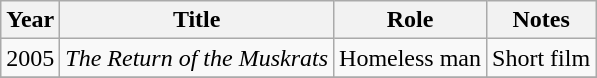<table class="wikitable">
<tr>
<th>Year</th>
<th>Title</th>
<th>Role</th>
<th>Notes</th>
</tr>
<tr>
<td>2005</td>
<td><em>The Return of the Muskrats</em></td>
<td>Homeless man</td>
<td>Short film</td>
</tr>
<tr>
</tr>
</table>
